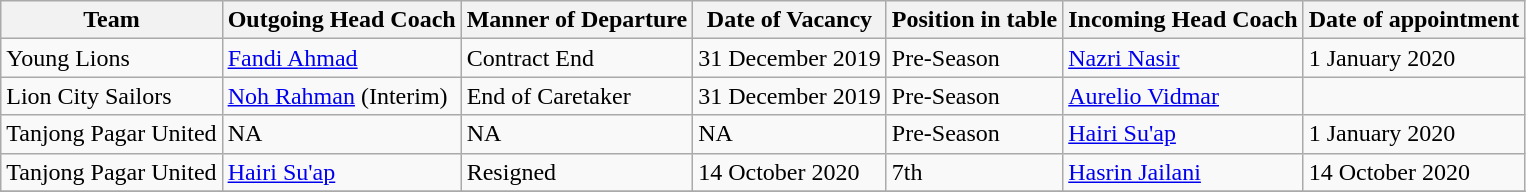<table class="wikitable">
<tr>
<th>Team</th>
<th>Outgoing Head Coach</th>
<th>Manner of Departure</th>
<th>Date of Vacancy</th>
<th>Position in table</th>
<th>Incoming Head Coach</th>
<th>Date of appointment</th>
</tr>
<tr>
<td>Young Lions</td>
<td> <a href='#'>Fandi Ahmad</a></td>
<td>Contract End</td>
<td>31 December 2019 </td>
<td>Pre-Season</td>
<td> <a href='#'>Nazri Nasir</a></td>
<td>1 January 2020 </td>
</tr>
<tr>
<td>Lion City Sailors</td>
<td> <a href='#'>Noh Rahman</a> (Interim)</td>
<td>End of Caretaker</td>
<td>31 December 2019 </td>
<td>Pre-Season</td>
<td> <a href='#'>Aurelio Vidmar</a></td>
<td></td>
</tr>
<tr>
<td>Tanjong Pagar United</td>
<td>NA</td>
<td>NA</td>
<td>NA</td>
<td>Pre-Season</td>
<td> <a href='#'>Hairi Su'ap</a></td>
<td>1 January 2020</td>
</tr>
<tr>
<td>Tanjong Pagar United</td>
<td> <a href='#'>Hairi Su'ap</a></td>
<td>Resigned</td>
<td>14 October 2020 </td>
<td>7th</td>
<td> <a href='#'>Hasrin Jailani</a></td>
<td>14 October 2020</td>
</tr>
<tr>
</tr>
</table>
